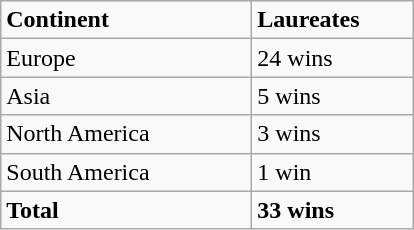<table class="wikitable" style="text-align:left">
<tr>
<td width="160"><strong>Continent</strong></td>
<td width="100"><strong>Laureates</strong></td>
</tr>
<tr>
<td>Europe</td>
<td>24 wins</td>
</tr>
<tr>
<td>Asia</td>
<td>5 wins</td>
</tr>
<tr>
<td>North America</td>
<td>3 wins</td>
</tr>
<tr>
<td>South America</td>
<td>1 win</td>
</tr>
<tr>
<td><strong>Total</strong></td>
<td><strong>33 wins</strong></td>
</tr>
</table>
